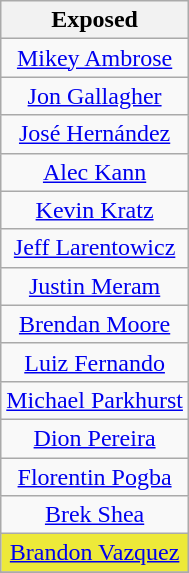<table class="wikitable" style="text-align:center">
<tr>
<th>Exposed</th>
</tr>
<tr>
<td><a href='#'>Mikey Ambrose</a></td>
</tr>
<tr>
<td><a href='#'>Jon Gallagher</a></td>
</tr>
<tr>
<td><a href='#'>José Hernández</a></td>
</tr>
<tr>
<td><a href='#'>Alec Kann</a></td>
</tr>
<tr>
<td><a href='#'>Kevin Kratz</a></td>
</tr>
<tr>
<td><a href='#'>Jeff Larentowicz</a></td>
</tr>
<tr>
<td><a href='#'>Justin Meram</a></td>
</tr>
<tr>
<td><a href='#'>Brendan Moore</a></td>
</tr>
<tr>
<td><a href='#'>Luiz Fernando</a></td>
</tr>
<tr>
<td><a href='#'>Michael Parkhurst</a></td>
</tr>
<tr>
<td><a href='#'>Dion Pereira</a></td>
</tr>
<tr>
<td><a href='#'>Florentin Pogba</a></td>
</tr>
<tr>
<td><a href='#'>Brek Shea</a></td>
</tr>
<tr>
<td style="background: #ede939"><a href='#'>Brandon Vazquez</a></td>
</tr>
<tr>
</tr>
</table>
